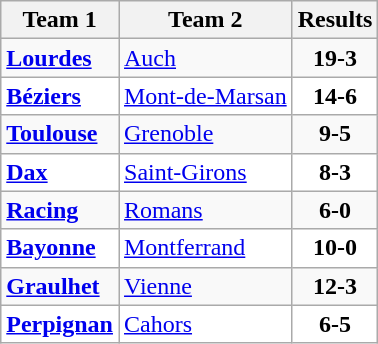<table class="wikitable">
<tr>
<th>Team 1</th>
<th>Team 2</th>
<th>Results</th>
</tr>
<tr>
<td><strong><a href='#'>Lourdes</a></strong></td>
<td><a href='#'>Auch</a></td>
<td align="center"><strong>19-3</strong></td>
</tr>
<tr bgcolor="white">
<td><strong><a href='#'>Béziers</a></strong></td>
<td><a href='#'>Mont-de-Marsan</a></td>
<td align="center"><strong>14-6</strong></td>
</tr>
<tr>
<td><strong><a href='#'>Toulouse</a></strong></td>
<td><a href='#'>Grenoble</a></td>
<td align="center"><strong>9-5</strong></td>
</tr>
<tr bgcolor="white">
<td><strong><a href='#'>Dax</a></strong></td>
<td><a href='#'>Saint-Girons</a></td>
<td align="center"><strong>8-3</strong></td>
</tr>
<tr>
<td><strong><a href='#'>Racing</a></strong></td>
<td><a href='#'>Romans</a></td>
<td align="center"><strong>6-0</strong></td>
</tr>
<tr bgcolor="white">
<td><strong><a href='#'>Bayonne</a></strong></td>
<td><a href='#'>Montferrand</a></td>
<td align="center"><strong>10-0</strong></td>
</tr>
<tr>
<td><strong><a href='#'>Graulhet</a></strong></td>
<td><a href='#'>Vienne</a></td>
<td align="center"><strong>12-3</strong></td>
</tr>
<tr bgcolor="white">
<td><strong><a href='#'>Perpignan</a></strong></td>
<td><a href='#'>Cahors</a></td>
<td align="center"><strong>6-5</strong></td>
</tr>
</table>
